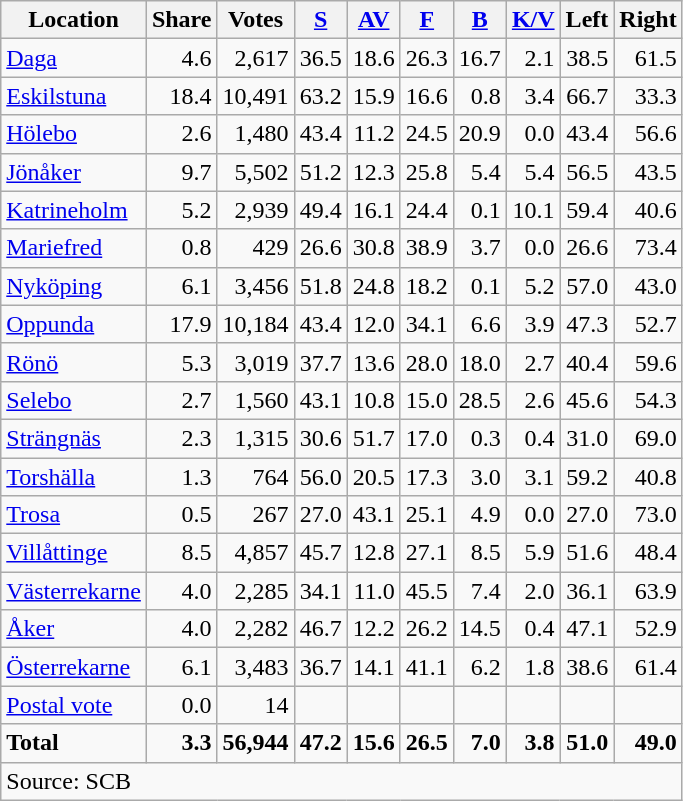<table class="wikitable sortable" style=text-align:right>
<tr>
<th>Location</th>
<th>Share</th>
<th>Votes</th>
<th><a href='#'>S</a></th>
<th><a href='#'>AV</a></th>
<th><a href='#'>F</a></th>
<th><a href='#'>B</a></th>
<th><a href='#'>K/V</a></th>
<th>Left</th>
<th>Right</th>
</tr>
<tr>
<td align=left><a href='#'>Daga</a></td>
<td>4.6</td>
<td>2,617</td>
<td>36.5</td>
<td>18.6</td>
<td>26.3</td>
<td>16.7</td>
<td>2.1</td>
<td>38.5</td>
<td>61.5</td>
</tr>
<tr>
<td align=left><a href='#'>Eskilstuna</a></td>
<td>18.4</td>
<td>10,491</td>
<td>63.2</td>
<td>15.9</td>
<td>16.6</td>
<td>0.8</td>
<td>3.4</td>
<td>66.7</td>
<td>33.3</td>
</tr>
<tr>
<td align=left><a href='#'>Hölebo</a></td>
<td>2.6</td>
<td>1,480</td>
<td>43.4</td>
<td>11.2</td>
<td>24.5</td>
<td>20.9</td>
<td>0.0</td>
<td>43.4</td>
<td>56.6</td>
</tr>
<tr>
<td align=left><a href='#'>Jönåker</a></td>
<td>9.7</td>
<td>5,502</td>
<td>51.2</td>
<td>12.3</td>
<td>25.8</td>
<td>5.4</td>
<td>5.4</td>
<td>56.5</td>
<td>43.5</td>
</tr>
<tr>
<td align=left><a href='#'>Katrineholm</a></td>
<td>5.2</td>
<td>2,939</td>
<td>49.4</td>
<td>16.1</td>
<td>24.4</td>
<td>0.1</td>
<td>10.1</td>
<td>59.4</td>
<td>40.6</td>
</tr>
<tr>
<td align=left><a href='#'>Mariefred</a></td>
<td>0.8</td>
<td>429</td>
<td>26.6</td>
<td>30.8</td>
<td>38.9</td>
<td>3.7</td>
<td>0.0</td>
<td>26.6</td>
<td>73.4</td>
</tr>
<tr>
<td align=left><a href='#'>Nyköping</a></td>
<td>6.1</td>
<td>3,456</td>
<td>51.8</td>
<td>24.8</td>
<td>18.2</td>
<td>0.1</td>
<td>5.2</td>
<td>57.0</td>
<td>43.0</td>
</tr>
<tr>
<td align=left><a href='#'>Oppunda</a></td>
<td>17.9</td>
<td>10,184</td>
<td>43.4</td>
<td>12.0</td>
<td>34.1</td>
<td>6.6</td>
<td>3.9</td>
<td>47.3</td>
<td>52.7</td>
</tr>
<tr>
<td align=left><a href='#'>Rönö</a></td>
<td>5.3</td>
<td>3,019</td>
<td>37.7</td>
<td>13.6</td>
<td>28.0</td>
<td>18.0</td>
<td>2.7</td>
<td>40.4</td>
<td>59.6</td>
</tr>
<tr>
<td align=left><a href='#'>Selebo</a></td>
<td>2.7</td>
<td>1,560</td>
<td>43.1</td>
<td>10.8</td>
<td>15.0</td>
<td>28.5</td>
<td>2.6</td>
<td>45.6</td>
<td>54.3</td>
</tr>
<tr>
<td align=left><a href='#'>Strängnäs</a></td>
<td>2.3</td>
<td>1,315</td>
<td>30.6</td>
<td>51.7</td>
<td>17.0</td>
<td>0.3</td>
<td>0.4</td>
<td>31.0</td>
<td>69.0</td>
</tr>
<tr>
<td align=left><a href='#'>Torshälla</a></td>
<td>1.3</td>
<td>764</td>
<td>56.0</td>
<td>20.5</td>
<td>17.3</td>
<td>3.0</td>
<td>3.1</td>
<td>59.2</td>
<td>40.8</td>
</tr>
<tr>
<td align=left><a href='#'>Trosa</a></td>
<td>0.5</td>
<td>267</td>
<td>27.0</td>
<td>43.1</td>
<td>25.1</td>
<td>4.9</td>
<td>0.0</td>
<td>27.0</td>
<td>73.0</td>
</tr>
<tr>
<td align=left><a href='#'>Villåttinge</a></td>
<td>8.5</td>
<td>4,857</td>
<td>45.7</td>
<td>12.8</td>
<td>27.1</td>
<td>8.5</td>
<td>5.9</td>
<td>51.6</td>
<td>48.4</td>
</tr>
<tr>
<td align=left><a href='#'>Västerrekarne</a></td>
<td>4.0</td>
<td>2,285</td>
<td>34.1</td>
<td>11.0</td>
<td>45.5</td>
<td>7.4</td>
<td>2.0</td>
<td>36.1</td>
<td>63.9</td>
</tr>
<tr>
<td align=left><a href='#'>Åker</a></td>
<td>4.0</td>
<td>2,282</td>
<td>46.7</td>
<td>12.2</td>
<td>26.2</td>
<td>14.5</td>
<td>0.4</td>
<td>47.1</td>
<td>52.9</td>
</tr>
<tr>
<td align=left><a href='#'>Österrekarne</a></td>
<td>6.1</td>
<td>3,483</td>
<td>36.7</td>
<td>14.1</td>
<td>41.1</td>
<td>6.2</td>
<td>1.8</td>
<td>38.6</td>
<td>61.4</td>
</tr>
<tr>
<td align=left><a href='#'>Postal vote</a></td>
<td>0.0</td>
<td>14</td>
<td></td>
<td></td>
<td></td>
<td></td>
<td></td>
<td></td>
<td></td>
</tr>
<tr>
<td align=left><strong>Total</strong></td>
<td><strong>3.3</strong></td>
<td><strong>56,944</strong></td>
<td><strong>47.2</strong></td>
<td><strong>15.6</strong></td>
<td><strong>26.5</strong></td>
<td><strong>7.0</strong></td>
<td><strong>3.8</strong></td>
<td><strong>51.0</strong></td>
<td><strong>49.0</strong></td>
</tr>
<tr>
<td align=left colspan=10>Source: SCB </td>
</tr>
</table>
